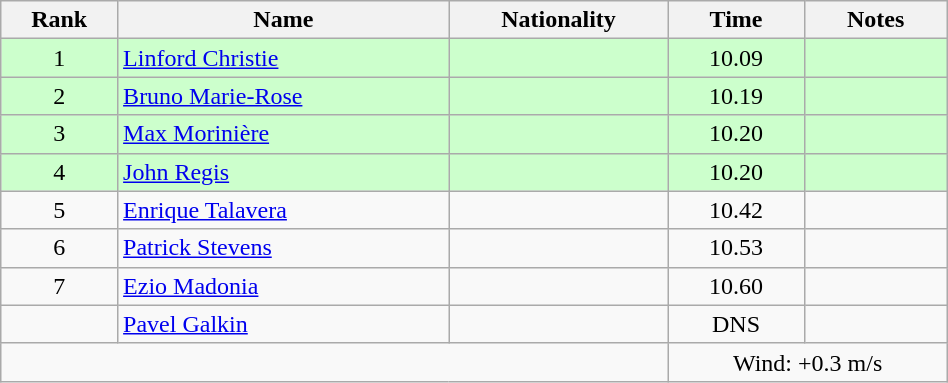<table class="wikitable sortable" style="text-align:center;width: 50%">
<tr>
<th>Rank</th>
<th>Name</th>
<th>Nationality</th>
<th>Time</th>
<th>Notes</th>
</tr>
<tr bgcolor=ccffcc>
<td>1</td>
<td align=left><a href='#'>Linford Christie</a></td>
<td align=left></td>
<td>10.09</td>
<td></td>
</tr>
<tr bgcolor=ccffcc>
<td>2</td>
<td align=left><a href='#'>Bruno Marie-Rose</a></td>
<td align=left></td>
<td>10.19</td>
<td></td>
</tr>
<tr bgcolor=ccffcc>
<td>3</td>
<td align=left><a href='#'>Max Morinière</a></td>
<td align=left></td>
<td>10.20</td>
<td></td>
</tr>
<tr bgcolor=ccffcc>
<td>4</td>
<td align=left><a href='#'>John Regis</a></td>
<td align=left></td>
<td>10.20</td>
<td></td>
</tr>
<tr>
<td>5</td>
<td align=left><a href='#'>Enrique Talavera</a></td>
<td align=left></td>
<td>10.42</td>
<td></td>
</tr>
<tr>
<td>6</td>
<td align=left><a href='#'>Patrick Stevens</a></td>
<td align=left></td>
<td>10.53</td>
<td></td>
</tr>
<tr>
<td>7</td>
<td align=left><a href='#'>Ezio Madonia</a></td>
<td align=left></td>
<td>10.60</td>
<td></td>
</tr>
<tr>
<td></td>
<td align=left><a href='#'>Pavel Galkin</a></td>
<td align=left></td>
<td>DNS</td>
<td></td>
</tr>
<tr>
<td colspan="3"></td>
<td colspan="2">Wind: +0.3 m/s</td>
</tr>
</table>
